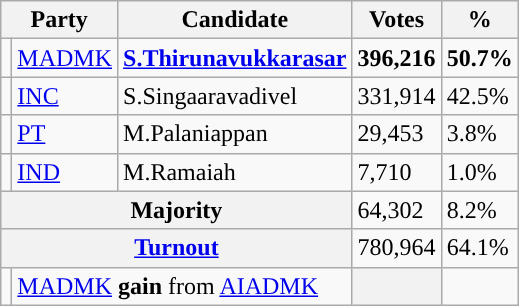<table class="wikitable">
<tr>
<th colspan="2">Party</th>
<th>Candidate</th>
<th>Votes</th>
<th>%</th>
</tr>
<tr>
<td></td>
<td><a href='#'>MADMK</a></td>
<td><strong><a href='#'>S.Thirunavukkarasar</a></strong></td>
<td><strong>396,216</strong></td>
<td><strong>50.7%</strong></td>
</tr>
<tr>
<td></td>
<td><a href='#'>INC</a></td>
<td>S.Singaaravadivel</td>
<td>331,914</td>
<td>42.5%</td>
</tr>
<tr>
<td></td>
<td><a href='#'>PT</a></td>
<td>M.Palaniappan</td>
<td>29,453</td>
<td>3.8%</td>
</tr>
<tr>
<td></td>
<td><a href='#'>IND</a></td>
<td>M.Ramaiah</td>
<td>7,710</td>
<td>1.0%</td>
</tr>
<tr>
<th colspan="3">Majority</th>
<td>64,302</td>
<td>8.2%</td>
</tr>
<tr>
<th colspan="3"><a href='#'>Turnout</a></th>
<td>780,964</td>
<td>64.1%</td>
</tr>
<tr>
<td></td>
<td colspan="2"><a href='#'>MADMK</a> <strong>gain</strong> from <a href='#'>AIADMK</a></td>
<th></th>
<td></td>
</tr>
</table>
